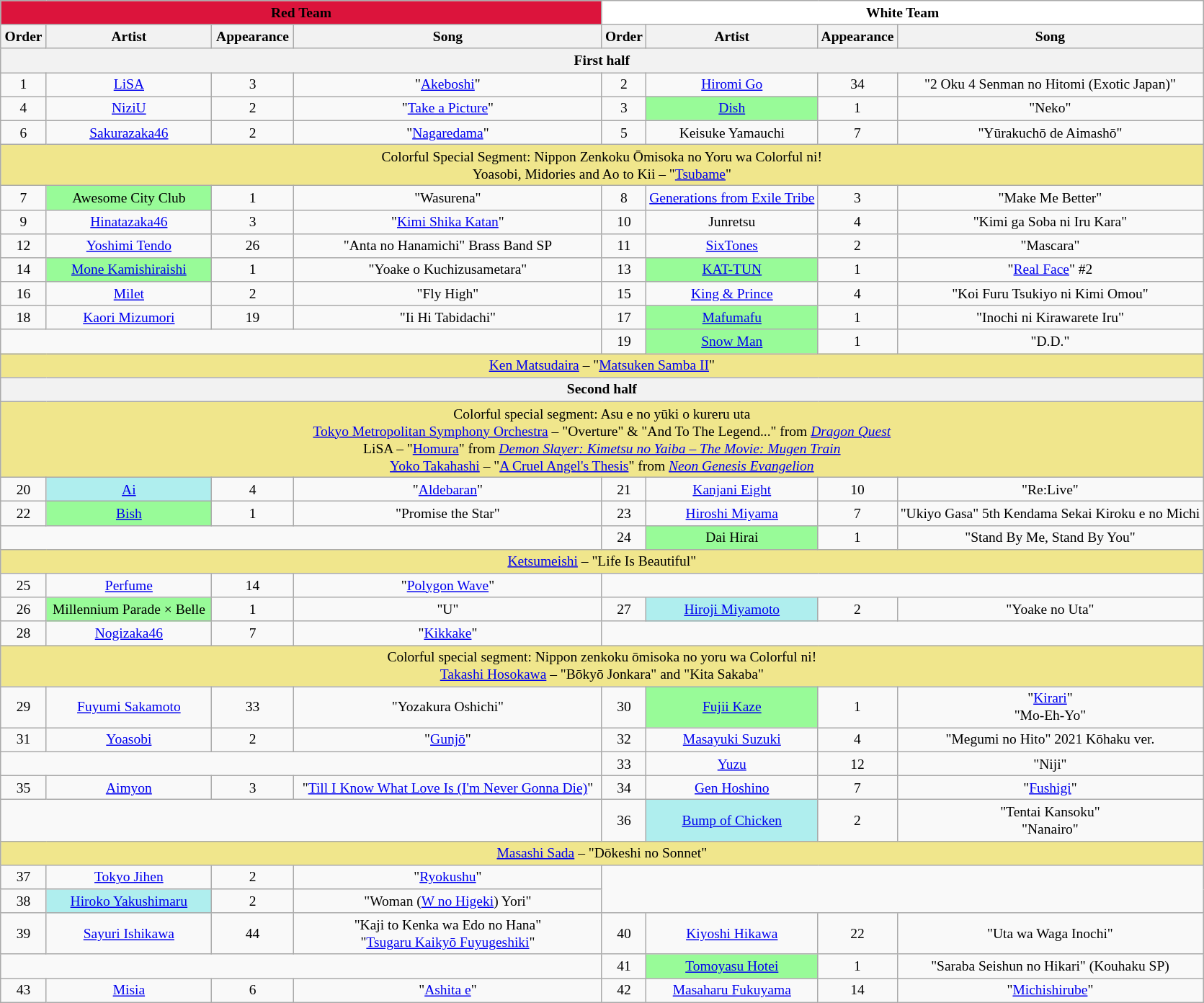<table class="wikitable" style="font-size:small; text-align:center; width:75;">
<tr>
<th colspan="4" style="background:Crimson;" color:White; width:50%">Red Team</th>
<th colspan="4" style="background:White; width:50%">White Team</th>
</tr>
<tr>
<th>Order</th>
<th>Artist</th>
<th>Appearance</th>
<th>Song</th>
<th>Order</th>
<th>Artist</th>
<th>Appearance</th>
<th>Song</th>
</tr>
<tr>
<th colspan="8">First half</th>
</tr>
<tr>
<td>1</td>
<td><a href='#'>LiSA</a></td>
<td>3</td>
<td>"<a href='#'>Akeboshi</a>"</td>
<td>2</td>
<td><a href='#'>Hiromi Go</a></td>
<td>34</td>
<td>"2 Oku 4 Senman no Hitomi (Exotic Japan)"</td>
</tr>
<tr>
<td>4</td>
<td><a href='#'>NiziU</a></td>
<td>2</td>
<td>"<a href='#'>Take a Picture</a>"</td>
<td>3</td>
<td style="background:PaleGreen"><a href='#'>Dish</a></td>
<td>1</td>
<td>"Neko"</td>
</tr>
<tr>
<td>6</td>
<td><a href='#'>Sakurazaka46</a></td>
<td>2</td>
<td>"<a href='#'>Nagaredama</a>"</td>
<td>5</td>
<td>Keisuke Yamauchi</td>
<td>7</td>
<td>"Yūrakuchō de Aimashō"</td>
</tr>
<tr>
<td colspan="8" style="background:Khaki">Colorful Special Segment: Nippon Zenkoku Ōmisoka no Yoru wa Colorful ni!<br>Yoasobi, Midories and Ao to Kii – "<a href='#'>Tsubame</a>"</td>
</tr>
<tr>
<td>7</td>
<td style="background:PaleGreen">Awesome City Club</td>
<td>1</td>
<td>"Wasurena"</td>
<td>8</td>
<td><a href='#'>Generations from Exile Tribe</a></td>
<td>3</td>
<td>"Make Me Better"</td>
</tr>
<tr>
<td>9</td>
<td><a href='#'>Hinatazaka46</a></td>
<td>3</td>
<td>"<a href='#'>Kimi Shika Katan</a>"</td>
<td>10</td>
<td>Junretsu</td>
<td>4</td>
<td>"Kimi ga Soba ni Iru Kara"</td>
</tr>
<tr>
<td>12</td>
<td><a href='#'>Yoshimi Tendo</a></td>
<td>26</td>
<td>"Anta no Hanamichi" Brass Band SP</td>
<td>11</td>
<td><a href='#'>SixTones</a></td>
<td>2</td>
<td>"Mascara"</td>
</tr>
<tr>
<td>14</td>
<td style="background:PaleGreen"><a href='#'>Mone Kamishiraishi</a></td>
<td>1</td>
<td>"Yoake o Kuchizusametara"</td>
<td>13</td>
<td style="background:PaleGreen"><a href='#'>KAT-TUN</a></td>
<td>1</td>
<td>"<a href='#'>Real Face</a>" #2</td>
</tr>
<tr>
<td>16</td>
<td><a href='#'>Milet</a></td>
<td>2</td>
<td>"Fly High"</td>
<td>15</td>
<td><a href='#'>King & Prince</a></td>
<td>4</td>
<td>"Koi Furu Tsukiyo ni Kimi Omou"</td>
</tr>
<tr>
<td>18</td>
<td><a href='#'>Kaori Mizumori</a></td>
<td>19</td>
<td>"Ii Hi Tabidachi"</td>
<td>17</td>
<td style="background:PaleGreen"><a href='#'>Mafumafu</a></td>
<td>1</td>
<td>"Inochi ni Kirawarete Iru"</td>
</tr>
<tr>
<td colspan="4"></td>
<td>19</td>
<td style="background:PaleGreen"><a href='#'>Snow Man</a></td>
<td>1</td>
<td>"D.D."</td>
</tr>
<tr>
<td colspan="8" style="background:Khaki"><a href='#'>Ken Matsudaira</a> – "<a href='#'>Matsuken Samba II</a>"</td>
</tr>
<tr>
<th colspan="8">Second half</th>
</tr>
<tr>
<td colspan="8" style="background:Khaki">Colorful special segment: Asu e no yūki o kureru uta<br><a href='#'>Tokyo Metropolitan Symphony Orchestra</a> – "Overture" & "And To The Legend..." from <em><a href='#'>Dragon Quest</a></em><br>LiSA – "<a href='#'>Homura</a>" from <em><a href='#'>Demon Slayer: Kimetsu no Yaiba – The Movie: Mugen Train</a></em><br><a href='#'>Yoko Takahashi</a> – "<a href='#'>A Cruel Angel's Thesis</a>" from <em><a href='#'>Neon Genesis Evangelion</a></em></td>
</tr>
<tr>
<td>20</td>
<td style="background:PaleTurquoise"><a href='#'>Ai</a></td>
<td>4</td>
<td>"<a href='#'>Aldebaran</a>"</td>
<td>21</td>
<td><a href='#'>Kanjani Eight</a></td>
<td>10</td>
<td>"Re:Live"</td>
</tr>
<tr>
<td>22</td>
<td style="background:PaleGreen"><a href='#'>Bish</a></td>
<td>1</td>
<td>"Promise the Star"</td>
<td>23</td>
<td><a href='#'>Hiroshi Miyama</a></td>
<td>7</td>
<td>"Ukiyo Gasa" 5th Kendama Sekai Kiroku e no Michi</td>
</tr>
<tr>
<td colspan="4"></td>
<td>24</td>
<td style="background:PaleGreen">Dai Hirai</td>
<td>1</td>
<td>"Stand By Me, Stand By You"</td>
</tr>
<tr>
<td colspan="8" style="background:Khaki"><a href='#'>Ketsumeishi</a> – "Life Is Beautiful"</td>
</tr>
<tr>
<td>25</td>
<td><a href='#'>Perfume</a></td>
<td>14</td>
<td>"<a href='#'>Polygon Wave</a>"</td>
<td colspan="4"></td>
</tr>
<tr>
<td>26</td>
<td style="background:PaleGreen">Millennium Parade × Belle</td>
<td>1</td>
<td>"U"</td>
<td>27</td>
<td style="background:PaleTurquoise"><a href='#'>Hiroji Miyamoto</a></td>
<td>2</td>
<td>"Yoake no Uta"</td>
</tr>
<tr>
<td>28</td>
<td><a href='#'>Nogizaka46</a></td>
<td>7</td>
<td>"<a href='#'>Kikkake</a>"</td>
<td colspan="4"></td>
</tr>
<tr>
<td colspan="8" style="background:Khaki">Colorful special segment: Nippon zenkoku ōmisoka no yoru wa Colorful ni!<br><a href='#'>Takashi Hosokawa</a> – "Bōkyō Jonkara" and "Kita Sakaba"</td>
</tr>
<tr>
<td>29</td>
<td><a href='#'>Fuyumi Sakamoto</a></td>
<td>33</td>
<td>"Yozakura Oshichi"</td>
<td>30</td>
<td style="background:PaleGreen"><a href='#'>Fujii Kaze</a></td>
<td>1</td>
<td>"<a href='#'>Kirari</a>"<br>"Mo-Eh-Yo"</td>
</tr>
<tr>
<td>31</td>
<td><a href='#'>Yoasobi</a></td>
<td>2</td>
<td>"<a href='#'>Gunjō</a>"</td>
<td>32</td>
<td><a href='#'>Masayuki Suzuki</a></td>
<td>4</td>
<td>"Megumi no Hito" 2021 Kōhaku ver.</td>
</tr>
<tr>
<td colspan="4"></td>
<td>33</td>
<td><a href='#'>Yuzu</a></td>
<td>12</td>
<td>"Niji"</td>
</tr>
<tr>
<td>35</td>
<td><a href='#'>Aimyon</a></td>
<td>3</td>
<td>"<a href='#'>Till I Know What Love Is (I'm Never Gonna Die)</a>"</td>
<td>34</td>
<td><a href='#'>Gen Hoshino</a></td>
<td>7</td>
<td>"<a href='#'>Fushigi</a>"</td>
</tr>
<tr>
<td colspan="4"></td>
<td>36</td>
<td style="background:PaleTurquoise"><a href='#'>Bump of Chicken</a></td>
<td>2</td>
<td>"Tentai Kansoku"<br>"Nanairo"</td>
</tr>
<tr>
<td colspan="8" style="background:Khaki"><a href='#'>Masashi Sada</a> – "Dōkeshi no Sonnet"</td>
</tr>
<tr>
<td>37</td>
<td><a href='#'>Tokyo Jihen</a></td>
<td>2</td>
<td>"<a href='#'>Ryokushu</a>"</td>
<td colspan="4" rowspan="2"></td>
</tr>
<tr>
<td>38</td>
<td style="background:PaleTurquoise"><a href='#'>Hiroko Yakushimaru</a></td>
<td>2</td>
<td>"Woman (<a href='#'>W no Higeki</a>) Yori"</td>
</tr>
<tr>
<td>39</td>
<td><a href='#'>Sayuri Ishikawa</a></td>
<td>44</td>
<td>"Kaji to Kenka wa Edo no Hana"<br>"<a href='#'>Tsugaru Kaikyō Fuyugeshiki</a>"</td>
<td>40</td>
<td><a href='#'>Kiyoshi Hikawa</a></td>
<td>22</td>
<td>"Uta wa Waga Inochi"</td>
</tr>
<tr>
<td colspan="4"></td>
<td>41</td>
<td style="background:PaleGreen"><a href='#'>Tomoyasu Hotei</a></td>
<td>1</td>
<td>"Saraba Seishun no Hikari" (Kouhaku SP)</td>
</tr>
<tr>
<td>43</td>
<td><a href='#'>Misia</a></td>
<td>6</td>
<td>"<a href='#'>Ashita e</a>"</td>
<td>42</td>
<td><a href='#'>Masaharu Fukuyama</a></td>
<td>14</td>
<td>"<a href='#'>Michishirube</a>"</td>
</tr>
</table>
